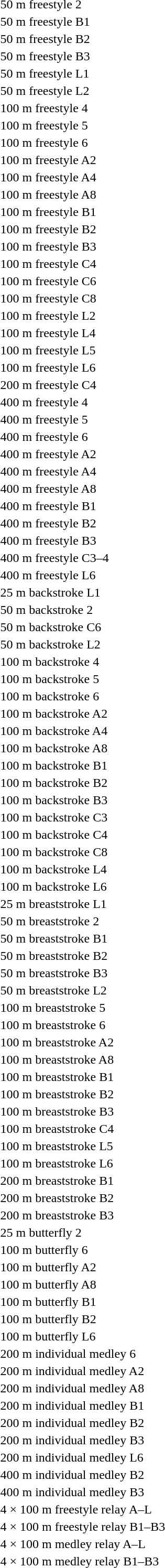<table>
<tr>
<td>50 m freestyle 2<br></td>
<td></td>
<td></td>
<td></td>
</tr>
<tr>
<td>50 m freestyle B1<br></td>
<td></td>
<td></td>
<td></td>
</tr>
<tr>
<td>50 m freestyle B2<br></td>
<td></td>
<td></td>
<td></td>
</tr>
<tr>
<td>50 m freestyle B3<br></td>
<td></td>
<td></td>
<td></td>
</tr>
<tr>
<td>50 m freestyle L1<br></td>
<td></td>
<td></td>
<td></td>
</tr>
<tr>
<td>50 m freestyle L2<br></td>
<td></td>
<td></td>
<td></td>
</tr>
<tr>
<td>100 m freestyle 4<br></td>
<td></td>
<td></td>
<td></td>
</tr>
<tr>
<td>100 m freestyle 5<br></td>
<td></td>
<td></td>
<td></td>
</tr>
<tr>
<td>100 m freestyle 6<br></td>
<td></td>
<td></td>
<td></td>
</tr>
<tr>
<td>100 m freestyle A2<br></td>
<td></td>
<td></td>
<td></td>
</tr>
<tr>
<td>100 m freestyle A4<br></td>
<td></td>
<td></td>
<td></td>
</tr>
<tr>
<td>100 m freestyle A8<br></td>
<td></td>
<td></td>
<td></td>
</tr>
<tr>
<td>100 m freestyle B1<br></td>
<td></td>
<td></td>
<td></td>
</tr>
<tr>
<td>100 m freestyle B2<br></td>
<td></td>
<td></td>
<td></td>
</tr>
<tr>
<td>100 m freestyle B3<br></td>
<td></td>
<td></td>
<td></td>
</tr>
<tr>
<td>100 m freestyle C4<br></td>
<td></td>
<td></td>
<td></td>
</tr>
<tr>
<td>100 m freestyle C6<br></td>
<td></td>
<td></td>
<td></td>
</tr>
<tr>
<td>100 m freestyle C8<br></td>
<td></td>
<td></td>
<td></td>
</tr>
<tr>
<td>100 m freestyle L2<br></td>
<td></td>
<td></td>
<td></td>
</tr>
<tr>
<td>100 m freestyle L4<br></td>
<td></td>
<td></td>
<td></td>
</tr>
<tr>
<td rowspan="2">100 m freestyle L5<br></td>
<td rowspan="2"></td>
<td rowspan="2"></td>
<td></td>
</tr>
<tr>
<td></td>
</tr>
<tr>
<td>100 m freestyle L6<br></td>
<td></td>
<td></td>
<td></td>
</tr>
<tr>
<td>200 m freestyle C4<br></td>
<td></td>
<td></td>
<td></td>
</tr>
<tr>
<td>400 m freestyle 4<br></td>
<td></td>
<td></td>
<td></td>
</tr>
<tr>
<td>400 m freestyle 5<br></td>
<td></td>
<td></td>
<td></td>
</tr>
<tr>
<td>400 m freestyle 6<br></td>
<td></td>
<td></td>
<td></td>
</tr>
<tr>
<td>400 m freestyle A2<br></td>
<td></td>
<td></td>
<td></td>
</tr>
<tr>
<td>400 m freestyle A4<br></td>
<td></td>
<td></td>
<td></td>
</tr>
<tr>
<td>400 m freestyle A8<br></td>
<td></td>
<td></td>
<td></td>
</tr>
<tr>
<td>400 m freestyle B1<br></td>
<td></td>
<td></td>
<td></td>
</tr>
<tr>
<td>400 m freestyle B2<br></td>
<td></td>
<td></td>
<td></td>
</tr>
<tr>
<td>400 m freestyle B3<br></td>
<td></td>
<td></td>
<td></td>
</tr>
<tr>
<td>400 m freestyle C3–4<br></td>
<td></td>
<td></td>
<td></td>
</tr>
<tr>
<td>400 m freestyle L6<br></td>
<td></td>
<td></td>
<td></td>
</tr>
<tr>
<td>25 m backstroke L1<br></td>
<td></td>
<td></td>
<td></td>
</tr>
<tr>
<td>50 m backstroke 2<br></td>
<td></td>
<td></td>
<td></td>
</tr>
<tr>
<td>50 m backstroke C6<br></td>
<td></td>
<td></td>
<td></td>
</tr>
<tr>
<td>50 m backstroke L2<br></td>
<td></td>
<td></td>
<td></td>
</tr>
<tr>
<td>100 m backstroke 4<br></td>
<td></td>
<td></td>
<td></td>
</tr>
<tr>
<td>100 m backstroke 5<br></td>
<td></td>
<td></td>
<td></td>
</tr>
<tr>
<td>100 m backstroke 6<br></td>
<td></td>
<td></td>
<td></td>
</tr>
<tr>
<td>100 m backstroke A2<br></td>
<td></td>
<td></td>
<td></td>
</tr>
<tr>
<td>100 m backstroke A4<br></td>
<td></td>
<td></td>
<td></td>
</tr>
<tr>
<td>100 m backstroke A8<br></td>
<td></td>
<td></td>
<td></td>
</tr>
<tr>
<td>100 m backstroke B1<br></td>
<td></td>
<td></td>
<td></td>
</tr>
<tr>
<td>100 m backstroke B2<br></td>
<td></td>
<td></td>
<td></td>
</tr>
<tr>
<td>100 m backstroke B3<br></td>
<td></td>
<td></td>
<td></td>
</tr>
<tr>
<td>100 m backstroke C3<br></td>
<td></td>
<td></td>
<td></td>
</tr>
<tr>
<td>100 m backstroke C4<br></td>
<td></td>
<td></td>
<td></td>
</tr>
<tr>
<td>100 m backstroke C8<br></td>
<td></td>
<td></td>
<td></td>
</tr>
<tr>
<td>100 m backstroke L4<br></td>
<td></td>
<td></td>
<td></td>
</tr>
<tr>
<td>100 m backstroke L6<br></td>
<td></td>
<td></td>
<td></td>
</tr>
<tr>
<td>25 m breaststroke L1<br></td>
<td></td>
<td></td>
<td></td>
</tr>
<tr>
<td>50 m breaststroke 2<br></td>
<td></td>
<td></td>
<td></td>
</tr>
<tr>
<td>50 m breaststroke B1<br></td>
<td></td>
<td></td>
<td></td>
</tr>
<tr>
<td>50 m breaststroke B2<br></td>
<td></td>
<td></td>
<td></td>
</tr>
<tr>
<td>50 m breaststroke B3<br></td>
<td></td>
<td></td>
<td></td>
</tr>
<tr>
<td>50 m breaststroke L2<br></td>
<td></td>
<td></td>
<td></td>
</tr>
<tr>
<td>100 m breaststroke 5<br></td>
<td></td>
<td></td>
<td></td>
</tr>
<tr>
<td>100 m breaststroke 6<br></td>
<td></td>
<td></td>
<td></td>
</tr>
<tr>
<td>100 m breaststroke A2<br></td>
<td></td>
<td></td>
<td></td>
</tr>
<tr>
<td>100 m breaststroke A8<br></td>
<td></td>
<td></td>
<td></td>
</tr>
<tr>
<td>100 m breaststroke B1<br></td>
<td></td>
<td></td>
<td></td>
</tr>
<tr>
<td>100 m breaststroke B2<br></td>
<td></td>
<td></td>
<td></td>
</tr>
<tr>
<td>100 m breaststroke B3<br></td>
<td></td>
<td></td>
<td></td>
</tr>
<tr>
<td>100 m breaststroke C4<br></td>
<td></td>
<td></td>
<td></td>
</tr>
<tr>
<td>100 m breaststroke L5<br></td>
<td></td>
<td></td>
<td></td>
</tr>
<tr>
<td>100 m breaststroke L6<br></td>
<td></td>
<td></td>
<td></td>
</tr>
<tr>
<td>200 m breaststroke B1<br></td>
<td></td>
<td></td>
<td></td>
</tr>
<tr>
<td>200 m breaststroke B2<br></td>
<td></td>
<td></td>
<td></td>
</tr>
<tr>
<td>200 m breaststroke B3<br></td>
<td></td>
<td></td>
<td></td>
</tr>
<tr>
<td>25 m butterfly 2<br></td>
<td></td>
<td></td>
<td></td>
</tr>
<tr>
<td>100 m butterfly 6<br></td>
<td></td>
<td></td>
<td></td>
</tr>
<tr>
<td>100 m butterfly A2<br></td>
<td></td>
<td></td>
<td></td>
</tr>
<tr>
<td>100 m butterfly A8<br></td>
<td></td>
<td></td>
<td></td>
</tr>
<tr>
<td>100 m butterfly B1<br></td>
<td></td>
<td></td>
<td></td>
</tr>
<tr>
<td>100 m butterfly B2<br></td>
<td></td>
<td></td>
<td></td>
</tr>
<tr>
<td>100 m butterfly L6<br></td>
<td></td>
<td></td>
<td></td>
</tr>
<tr>
<td>200 m individual medley 6<br></td>
<td></td>
<td></td>
<td></td>
</tr>
<tr>
<td>200 m individual medley A2<br></td>
<td></td>
<td></td>
<td></td>
</tr>
<tr>
<td>200 m individual medley A8<br></td>
<td></td>
<td></td>
<td></td>
</tr>
<tr>
<td>200 m individual medley B1<br></td>
<td></td>
<td></td>
<td></td>
</tr>
<tr>
<td>200 m individual medley B2<br></td>
<td></td>
<td></td>
<td></td>
</tr>
<tr>
<td>200 m individual medley B3<br></td>
<td></td>
<td></td>
<td></td>
</tr>
<tr>
<td>200 m individual medley L6<br></td>
<td></td>
<td></td>
<td></td>
</tr>
<tr>
<td>400 m individual medley B2<br></td>
<td></td>
<td></td>
<td></td>
</tr>
<tr>
<td>400 m individual medley B3<br></td>
<td></td>
<td></td>
<td></td>
</tr>
<tr>
<td>4 × 100 m freestyle relay A–L<br></td>
<td></td>
<td></td>
<td></td>
</tr>
<tr>
<td>4 × 100 m freestyle relay B1–B3<br></td>
<td></td>
<td></td>
<td></td>
</tr>
<tr>
<td>4 × 100 m medley relay A–L<br></td>
<td></td>
<td></td>
<td></td>
</tr>
<tr>
<td>4 × 100 m medley relay B1–B3<br></td>
<td></td>
<td></td>
<td></td>
</tr>
</table>
